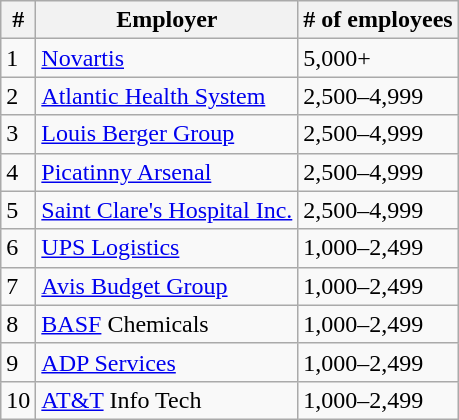<table class="wikitable sortable">
<tr>
<th>#</th>
<th>Employer</th>
<th># of employees</th>
</tr>
<tr>
<td>1</td>
<td><a href='#'>Novartis</a></td>
<td>5,000+</td>
</tr>
<tr>
<td>2</td>
<td><a href='#'>Atlantic Health System</a></td>
<td>2,500–4,999</td>
</tr>
<tr>
<td>3</td>
<td><a href='#'>Louis Berger Group</a></td>
<td>2,500–4,999</td>
</tr>
<tr>
<td>4</td>
<td><a href='#'>Picatinny Arsenal</a></td>
<td>2,500–4,999</td>
</tr>
<tr>
<td>5</td>
<td><a href='#'>Saint Clare's Hospital Inc.</a></td>
<td>2,500–4,999</td>
</tr>
<tr>
<td>6</td>
<td><a href='#'>UPS Logistics</a></td>
<td>1,000–2,499</td>
</tr>
<tr>
<td>7</td>
<td><a href='#'>Avis Budget Group</a></td>
<td>1,000–2,499</td>
</tr>
<tr>
<td>8</td>
<td><a href='#'>BASF</a> Chemicals</td>
<td>1,000–2,499</td>
</tr>
<tr>
<td>9</td>
<td><a href='#'>ADP Services</a></td>
<td>1,000–2,499</td>
</tr>
<tr>
<td>10</td>
<td><a href='#'>AT&T</a> Info Tech</td>
<td>1,000–2,499</td>
</tr>
</table>
